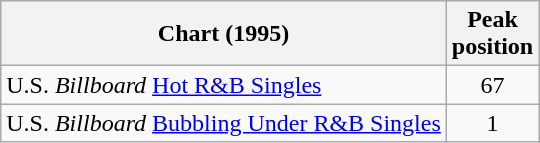<table class="wikitable sortable">
<tr>
<th>Chart (1995)</th>
<th>Peak<br>position</th>
</tr>
<tr>
<td>U.S. <em>Billboard</em> <a href='#'>Hot R&B Singles</a></td>
<td align="center">67</td>
</tr>
<tr>
<td>U.S. <em>Billboard</em> <a href='#'>Bubbling Under R&B Singles</a></td>
<td align="center">1</td>
</tr>
</table>
